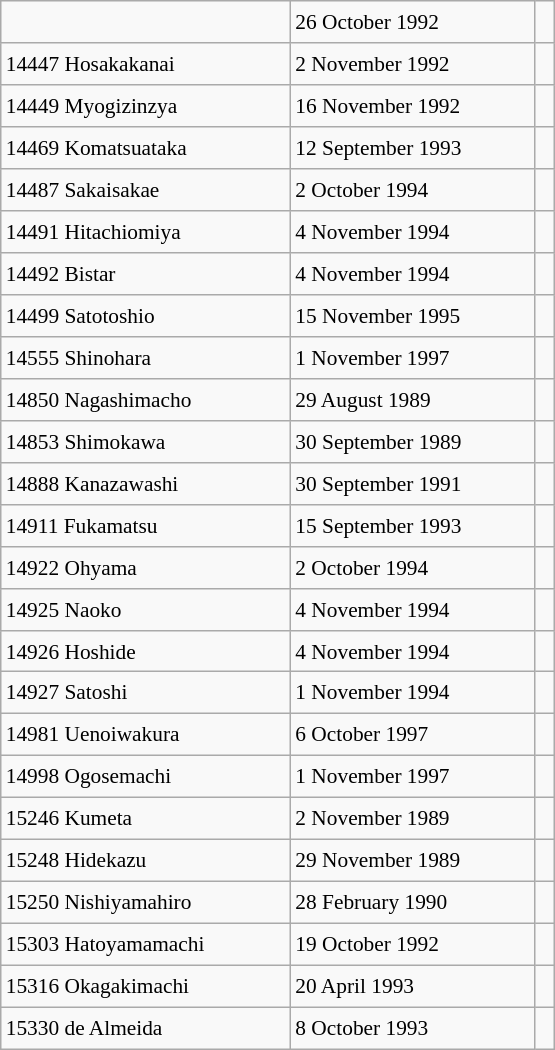<table class="wikitable" style="font-size: 89%; float: left; width: 26em; margin-right: 1em; height: 700px">
<tr>
<td></td>
<td>26 October 1992</td>
<td> </td>
</tr>
<tr>
<td>14447 Hosakakanai</td>
<td>2 November 1992</td>
<td> </td>
</tr>
<tr>
<td>14449 Myogizinzya</td>
<td>16 November 1992</td>
<td> </td>
</tr>
<tr>
<td>14469 Komatsuataka</td>
<td>12 September 1993</td>
<td> </td>
</tr>
<tr>
<td>14487 Sakaisakae</td>
<td>2 October 1994</td>
<td> </td>
</tr>
<tr>
<td>14491 Hitachiomiya</td>
<td>4 November 1994</td>
<td> </td>
</tr>
<tr>
<td>14492 Bistar</td>
<td>4 November 1994</td>
<td> </td>
</tr>
<tr>
<td>14499 Satotoshio</td>
<td>15 November 1995</td>
<td> </td>
</tr>
<tr>
<td>14555 Shinohara</td>
<td>1 November 1997</td>
<td> </td>
</tr>
<tr>
<td>14850 Nagashimacho</td>
<td>29 August 1989</td>
<td> </td>
</tr>
<tr>
<td>14853 Shimokawa</td>
<td>30 September 1989</td>
<td> </td>
</tr>
<tr>
<td>14888 Kanazawashi</td>
<td>30 September 1991</td>
<td> </td>
</tr>
<tr>
<td>14911 Fukamatsu</td>
<td>15 September 1993</td>
<td> </td>
</tr>
<tr>
<td>14922 Ohyama</td>
<td>2 October 1994</td>
<td> </td>
</tr>
<tr>
<td>14925 Naoko</td>
<td>4 November 1994</td>
<td> </td>
</tr>
<tr>
<td>14926 Hoshide</td>
<td>4 November 1994</td>
<td> </td>
</tr>
<tr>
<td>14927 Satoshi</td>
<td>1 November 1994</td>
<td> </td>
</tr>
<tr>
<td>14981 Uenoiwakura</td>
<td>6 October 1997</td>
<td> </td>
</tr>
<tr>
<td>14998 Ogosemachi</td>
<td>1 November 1997</td>
<td> </td>
</tr>
<tr>
<td>15246 Kumeta</td>
<td>2 November 1989</td>
<td> </td>
</tr>
<tr>
<td>15248 Hidekazu</td>
<td>29 November 1989</td>
<td> </td>
</tr>
<tr>
<td>15250 Nishiyamahiro</td>
<td>28 February 1990</td>
<td> </td>
</tr>
<tr>
<td>15303 Hatoyamamachi</td>
<td>19 October 1992</td>
<td> </td>
</tr>
<tr>
<td>15316 Okagakimachi</td>
<td>20 April 1993</td>
<td> </td>
</tr>
<tr>
<td>15330 de Almeida</td>
<td>8 October 1993</td>
<td> </td>
</tr>
</table>
